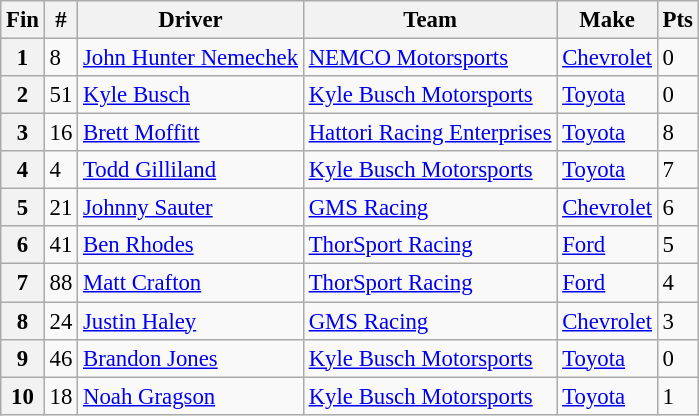<table class="wikitable" style="font-size:95%">
<tr>
<th>Fin</th>
<th>#</th>
<th>Driver</th>
<th>Team</th>
<th>Make</th>
<th>Pts</th>
</tr>
<tr>
<th>1</th>
<td>8</td>
<td><a href='#'>John Hunter Nemechek</a></td>
<td><a href='#'>NEMCO Motorsports</a></td>
<td><a href='#'>Chevrolet</a></td>
<td>0</td>
</tr>
<tr>
<th>2</th>
<td>51</td>
<td><a href='#'>Kyle Busch</a></td>
<td><a href='#'>Kyle Busch Motorsports</a></td>
<td><a href='#'>Toyota</a></td>
<td>0</td>
</tr>
<tr>
<th>3</th>
<td>16</td>
<td><a href='#'>Brett Moffitt</a></td>
<td><a href='#'>Hattori Racing Enterprises</a></td>
<td><a href='#'>Toyota</a></td>
<td>8</td>
</tr>
<tr>
<th>4</th>
<td>4</td>
<td><a href='#'>Todd Gilliland</a></td>
<td><a href='#'>Kyle Busch Motorsports</a></td>
<td><a href='#'>Toyota</a></td>
<td>7</td>
</tr>
<tr>
<th>5</th>
<td>21</td>
<td><a href='#'>Johnny Sauter</a></td>
<td><a href='#'>GMS Racing</a></td>
<td><a href='#'>Chevrolet</a></td>
<td>6</td>
</tr>
<tr>
<th>6</th>
<td>41</td>
<td><a href='#'>Ben Rhodes</a></td>
<td><a href='#'>ThorSport Racing</a></td>
<td><a href='#'>Ford</a></td>
<td>5</td>
</tr>
<tr>
<th>7</th>
<td>88</td>
<td><a href='#'>Matt Crafton</a></td>
<td><a href='#'>ThorSport Racing</a></td>
<td><a href='#'>Ford</a></td>
<td>4</td>
</tr>
<tr>
<th>8</th>
<td>24</td>
<td><a href='#'>Justin Haley</a></td>
<td><a href='#'>GMS Racing</a></td>
<td><a href='#'>Chevrolet</a></td>
<td>3</td>
</tr>
<tr>
<th>9</th>
<td>46</td>
<td><a href='#'>Brandon Jones</a></td>
<td><a href='#'>Kyle Busch Motorsports</a></td>
<td><a href='#'>Toyota</a></td>
<td>0</td>
</tr>
<tr>
<th>10</th>
<td>18</td>
<td><a href='#'>Noah Gragson</a></td>
<td><a href='#'>Kyle Busch Motorsports</a></td>
<td><a href='#'>Toyota</a></td>
<td>1</td>
</tr>
</table>
